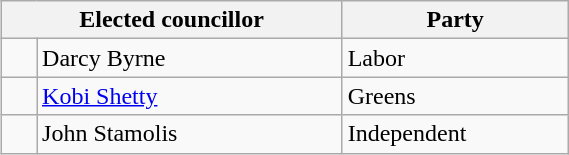<table class="wikitable" style="float:right;clear:right;width:30%">
<tr>
<th colspan="2">Elected councillor</th>
<th>Party</th>
</tr>
<tr>
<td> </td>
<td>Darcy Byrne</td>
<td>Labor</td>
</tr>
<tr>
<td> </td>
<td><a href='#'>Kobi Shetty</a></td>
<td>Greens</td>
</tr>
<tr>
<td> </td>
<td>John Stamolis</td>
<td>Independent</td>
</tr>
</table>
